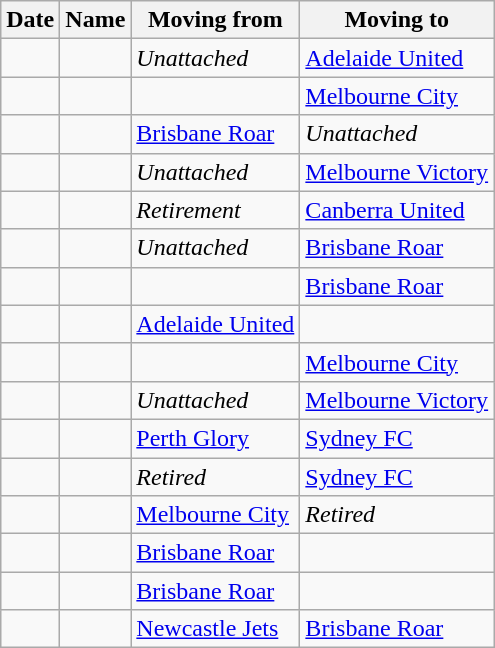<table class="wikitable sortable">
<tr>
<th>Date</th>
<th>Name</th>
<th>Moving from</th>
<th>Moving to</th>
</tr>
<tr>
<td></td>
<td></td>
<td><em>Unattached</em></td>
<td><a href='#'>Adelaide United</a></td>
</tr>
<tr>
<td></td>
<td></td>
<td></td>
<td><a href='#'>Melbourne City</a></td>
</tr>
<tr>
<td></td>
<td></td>
<td><a href='#'>Brisbane Roar</a></td>
<td><em>Unattached</em></td>
</tr>
<tr>
<td></td>
<td></td>
<td><em>Unattached</em></td>
<td><a href='#'>Melbourne Victory</a></td>
</tr>
<tr>
<td></td>
<td></td>
<td><em>Retirement</em></td>
<td><a href='#'>Canberra United</a></td>
</tr>
<tr>
<td></td>
<td></td>
<td><em>Unattached</em></td>
<td><a href='#'>Brisbane Roar</a></td>
</tr>
<tr>
<td></td>
<td></td>
<td></td>
<td><a href='#'>Brisbane Roar</a></td>
</tr>
<tr>
<td></td>
<td></td>
<td><a href='#'>Adelaide United</a></td>
<td></td>
</tr>
<tr>
<td></td>
<td></td>
<td></td>
<td><a href='#'>Melbourne City</a></td>
</tr>
<tr>
<td></td>
<td></td>
<td><em>Unattached</em></td>
<td><a href='#'>Melbourne Victory</a></td>
</tr>
<tr>
<td></td>
<td></td>
<td><a href='#'>Perth Glory</a></td>
<td><a href='#'>Sydney FC</a></td>
</tr>
<tr>
<td></td>
<td></td>
<td><em>Retired</em></td>
<td><a href='#'>Sydney FC</a></td>
</tr>
<tr>
<td></td>
<td></td>
<td><a href='#'>Melbourne City</a></td>
<td><em>Retired</em></td>
</tr>
<tr>
<td></td>
<td></td>
<td><a href='#'>Brisbane Roar</a></td>
<td></td>
</tr>
<tr>
<td></td>
<td></td>
<td><a href='#'>Brisbane Roar</a></td>
<td></td>
</tr>
<tr>
<td></td>
<td></td>
<td><a href='#'>Newcastle Jets</a></td>
<td><a href='#'>Brisbane Roar</a></td>
</tr>
</table>
